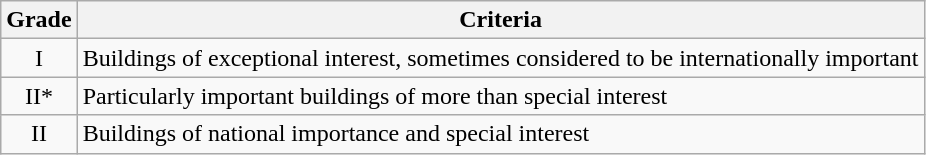<table class="wikitable">
<tr>
<th>Grade</th>
<th>Criteria</th>
</tr>
<tr>
<td align="center" >I</td>
<td>Buildings of exceptional interest, sometimes considered to be internationally important</td>
</tr>
<tr>
<td align="center" >II*</td>
<td>Particularly important buildings of more than special interest</td>
</tr>
<tr>
<td align="center" >II</td>
<td>Buildings of national importance and special interest</td>
</tr>
</table>
